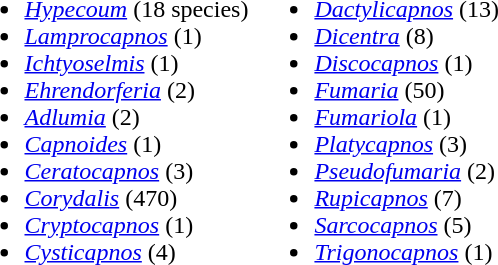<table>
<tr valign="top">
<td><br><ul><li><em><a href='#'>Hypecoum</a></em> (18 species)</li><li><em><a href='#'>Lamprocapnos</a></em> (1)</li><li><em><a href='#'>Ichtyoselmis</a></em> (1)</li><li><em><a href='#'>Ehrendorferia</a></em> (2)</li><li><em><a href='#'>Adlumia</a></em> (2)</li><li><em><a href='#'>Capnoides</a></em> (1)</li><li><em><a href='#'>Ceratocapnos</a></em> (3)</li><li><em><a href='#'>Corydalis</a></em> (470)</li><li><em><a href='#'>Cryptocapnos</a></em> (1)</li><li><em><a href='#'>Cysticapnos</a></em> (4)</li></ul></td>
<td><br><ul><li><em><a href='#'>Dactylicapnos</a></em> (13)</li><li><em><a href='#'>Dicentra</a></em> (8)</li><li><em><a href='#'>Discocapnos</a></em> (1)</li><li><em><a href='#'>Fumaria</a></em> (50)</li><li><em><a href='#'>Fumariola</a></em> (1)</li><li><em><a href='#'>Platycapnos</a></em> (3)</li><li><em><a href='#'>Pseudofumaria</a></em> (2)</li><li><em><a href='#'>Rupicapnos</a></em> (7)</li><li><em><a href='#'>Sarcocapnos</a></em> (5)</li><li><em><a href='#'>Trigonocapnos</a></em> (1)</li></ul></td>
</tr>
</table>
